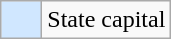<table class="wikitable">
<tr>
<td width="20px" style="background-color:#D0E7FF"></td>
<td>State capital</td>
</tr>
</table>
